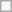<table class=wikitable>
<tr>
<td> </td>
</tr>
</table>
